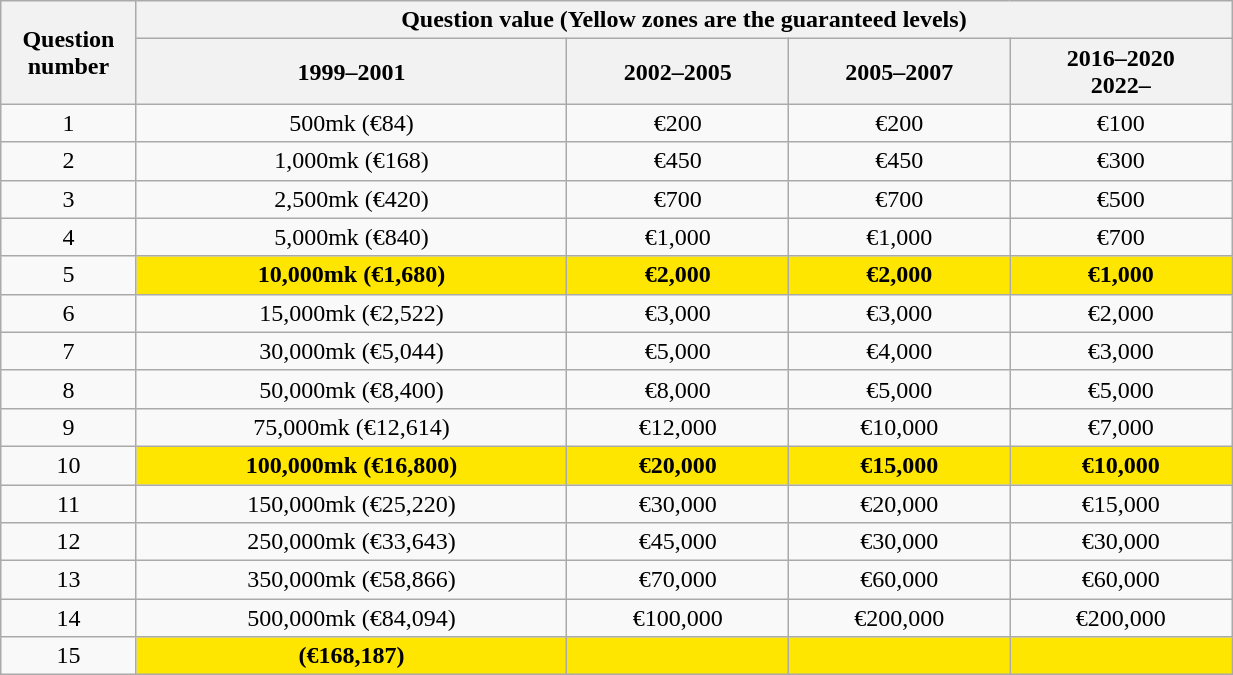<table class="wikitable" style="text-align:center; border:1px;; cellpadding:2; cellspacing:0; width:65%;">
<tr>
<th rowspan="2" style="width: 11%">Question number</th>
<th colspan="4">Question value (Yellow zones are the guaranteed levels)</th>
</tr>
<tr>
<th style="width: 35%">1999–2001</th>
<th style="width: 18%">2002–2005</th>
<th style="width: 18%">2005–2007</th>
<th style="width: 18%">2016–2020<br>2022–</th>
</tr>
<tr>
<td>1</td>
<td><span>500mk (€84)</span></td>
<td><span>€200</span></td>
<td><span>€200</span></td>
<td><span>€100</span></td>
</tr>
<tr>
<td>2</td>
<td><span>1,000mk (€168)</span></td>
<td><span>€450</span></td>
<td><span>€450</span></td>
<td><span>€300</span></td>
</tr>
<tr>
<td>3</td>
<td><span>2,500mk (€420)</span></td>
<td><span>€700</span></td>
<td><span>€700</span></td>
<td><span>€500</span></td>
</tr>
<tr>
<td>4</td>
<td><span>5,000mk (€840)</span></td>
<td><span>€1,000</span></td>
<td><span>€1,000</span></td>
<td><span>€700</span></td>
</tr>
<tr>
<td>5</td>
<td style="background: #FFE600"><span><strong>10,000mk (€1,680)</strong></span></td>
<td style="background: #FFE600"><span><strong>€2,000</strong></span></td>
<td style="background: #FFE600"><span><strong>€2,000</strong></span></td>
<td style="background: #FFE600"><span><strong>€1,000</strong></span></td>
</tr>
<tr>
<td>6</td>
<td><span>15,000mk (€2,522)</span></td>
<td><span>€3,000</span></td>
<td><span>€3,000</span></td>
<td><span>€2,000</span></td>
</tr>
<tr>
<td>7</td>
<td><span>30,000mk (€5,044)</span></td>
<td><span>€5,000</span></td>
<td><span>€4,000</span></td>
<td><span>€3,000</span></td>
</tr>
<tr>
<td>8</td>
<td><span>50,000mk (€8,400)</span></td>
<td><span>€8,000</span></td>
<td><span>€5,000</span></td>
<td><span>€5,000</span></td>
</tr>
<tr>
<td>9</td>
<td><span>75,000mk (€12,614)</span></td>
<td><span>€12,000</span></td>
<td><span>€10,000</span></td>
<td><span>€7,000</span></td>
</tr>
<tr>
<td>10</td>
<td style="background: #FFE600"><span><strong>100,000mk (€16,800)</strong></span></td>
<td style="background: #FFE600"><span><strong>€20,000</strong></span></td>
<td style="background: #FFE600"><span><strong>€15,000</strong></span></td>
<td style="background: #FFE600"><span><strong>€10,000</strong></span></td>
</tr>
<tr>
<td>11</td>
<td><span>150,000mk (€25,220)</span></td>
<td><span>€30,000</span></td>
<td><span>€20,000</span></td>
<td><span>€15,000</span></td>
</tr>
<tr>
<td>12</td>
<td><span>250,000mk (€33,643)</span></td>
<td><span>€45,000</span></td>
<td><span>€30,000</span></td>
<td><span>€30,000</span></td>
</tr>
<tr>
<td>13</td>
<td><span>350,000mk (€58,866)</span></td>
<td><span>€70,000</span></td>
<td><span>€60,000</span></td>
<td><span>€60,000</span></td>
</tr>
<tr>
<td>14</td>
<td><span>500,000mk (€84,094)</span></td>
<td><span>€100,000</span></td>
<td><span>€200,000</span></td>
<td><span>€200,000</span></td>
</tr>
<tr>
<td>15</td>
<td style="background: #FFE600"><span><strong> (€168,187)</strong></span></td>
<td style="background: #FFE600"><span><strong></strong></span></td>
<td style="background: #FFE600"><span><strong></strong></span></td>
<td style="background: #FFE600"><span><strong></strong></span></td>
</tr>
</table>
